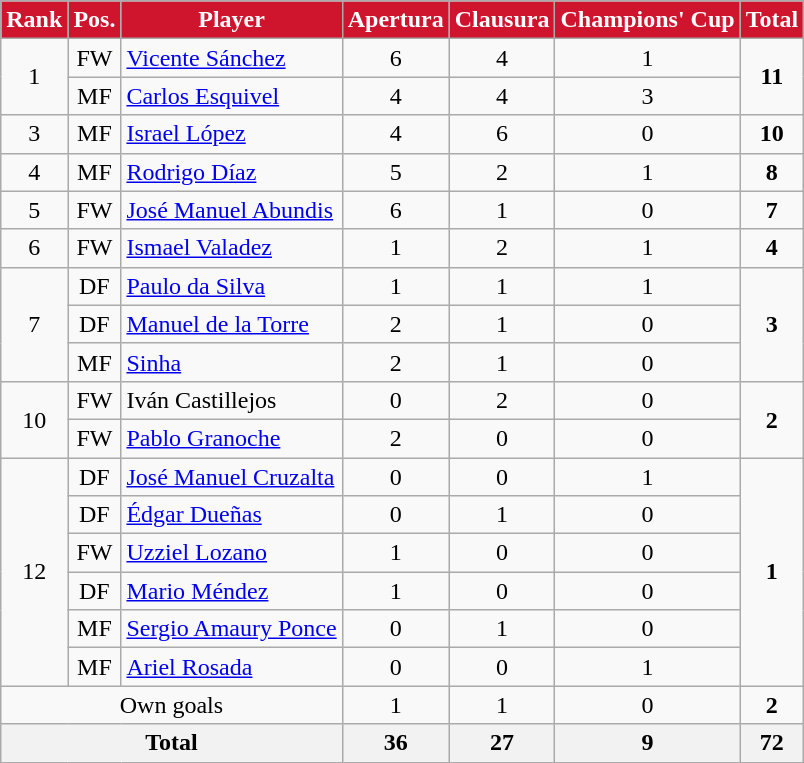<table class="wikitable sortable" style="text-align:center;">
<tr>
<th style=background-color:#CF152D;color:#FFFFFF>Rank</th>
<th style=background-color:#CF152D;color:#FFFFFF>Pos.</th>
<th style=background-color:#CF152D;color:#FFFFFF>Player</th>
<th style=background-color:#CF152D;color:#FFFFFF>Apertura</th>
<th style=background-color:#CF152D;color:#FFFFFF>Clausura</th>
<th style=background-color:#CF152D;color:#FFFFFF>Champions' Cup</th>
<th style=background-color:#CF152D;color:#FFFFFF>Total</th>
</tr>
<tr>
<td rowspan=2>1</td>
<td>FW</td>
<td align=left> <a href='#'>Vicente Sánchez</a></td>
<td>6</td>
<td>4</td>
<td>1</td>
<td rowspan=2><strong>11</strong></td>
</tr>
<tr>
<td>MF</td>
<td align=left> <a href='#'>Carlos Esquivel</a></td>
<td>4</td>
<td>4</td>
<td>3</td>
</tr>
<tr>
<td>3</td>
<td>MF</td>
<td align=left> <a href='#'>Israel López</a></td>
<td>4</td>
<td>6</td>
<td>0</td>
<td><strong>10</strong></td>
</tr>
<tr>
<td>4</td>
<td>MF</td>
<td align=left> <a href='#'>Rodrigo Díaz</a></td>
<td>5</td>
<td>2</td>
<td>1</td>
<td><strong>8</strong></td>
</tr>
<tr>
<td>5</td>
<td>FW</td>
<td align=left> <a href='#'>José Manuel Abundis</a></td>
<td>6</td>
<td>1</td>
<td>0</td>
<td><strong>7</strong></td>
</tr>
<tr>
<td>6</td>
<td>FW</td>
<td align=left> <a href='#'>Ismael Valadez</a></td>
<td>1</td>
<td>2</td>
<td>1</td>
<td><strong>4</strong></td>
</tr>
<tr>
<td rowspan=3>7</td>
<td>DF</td>
<td align=left> <a href='#'>Paulo da Silva</a></td>
<td>1</td>
<td>1</td>
<td>1</td>
<td rowspan=3><strong>3</strong></td>
</tr>
<tr>
<td>DF</td>
<td align=left> <a href='#'>Manuel de la Torre</a></td>
<td>2</td>
<td>1</td>
<td>0</td>
</tr>
<tr>
<td>MF</td>
<td align=left> <a href='#'>Sinha</a></td>
<td>2</td>
<td>1</td>
<td>0</td>
</tr>
<tr>
<td rowspan=2>10</td>
<td>FW</td>
<td align=left> Iván Castillejos</td>
<td>0</td>
<td>2</td>
<td>0</td>
<td rowspan=2><strong>2</strong></td>
</tr>
<tr>
<td>FW</td>
<td align=left> <a href='#'>Pablo Granoche</a></td>
<td>2</td>
<td>0</td>
<td>0</td>
</tr>
<tr>
<td rowspan=6>12</td>
<td>DF</td>
<td align=left> <a href='#'>José Manuel Cruzalta</a></td>
<td>0</td>
<td>0</td>
<td>1</td>
<td rowspan=6><strong>1</strong></td>
</tr>
<tr>
<td>DF</td>
<td align=left> <a href='#'>Édgar Dueñas</a></td>
<td>0</td>
<td>1</td>
<td>0</td>
</tr>
<tr>
<td>FW</td>
<td align=left> <a href='#'>Uzziel Lozano</a></td>
<td>1</td>
<td>0</td>
<td>0</td>
</tr>
<tr>
<td>DF</td>
<td align=left> <a href='#'>Mario Méndez</a></td>
<td>1</td>
<td>0</td>
<td>0</td>
</tr>
<tr>
<td>MF</td>
<td align=left> <a href='#'>Sergio Amaury Ponce</a></td>
<td>0</td>
<td>1</td>
<td>0</td>
</tr>
<tr>
<td>MF</td>
<td align=left> <a href='#'>Ariel Rosada</a></td>
<td>0</td>
<td>0</td>
<td>1</td>
</tr>
<tr>
<td colspan=3>Own goals</td>
<td>1</td>
<td>1</td>
<td>0</td>
<td><strong>2</strong></td>
</tr>
<tr>
<th align=center colspan=3>Total</th>
<th align=center>36</th>
<th align=center>27</th>
<th align=center>9</th>
<th align=center>72</th>
</tr>
</table>
